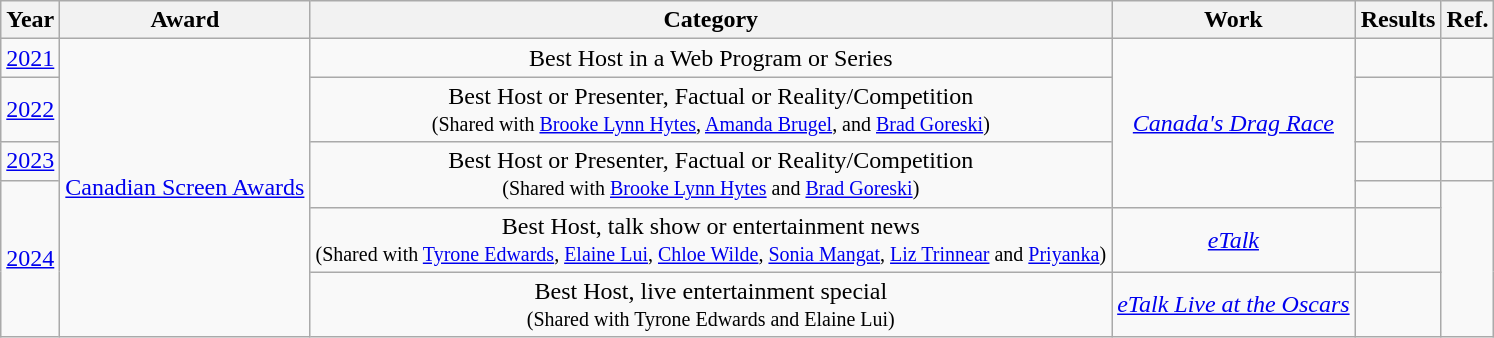<table class="wikitable sortable" >
<tr>
<th>Year</th>
<th>Award</th>
<th>Category</th>
<th>Work</th>
<th>Results</th>
<th>Ref.</th>
</tr>
<tr>
<td style="text-align:center"><a href='#'>2021</a></td>
<td style="text-align:center" rowspan=6><a href='#'>Canadian Screen Awards</a></td>
<td style="text-align:center">Best Host in a Web Program or Series</td>
<td rowspan="4" style="text-align:center"><em><a href='#'>Canada's Drag Race</a></em></td>
<td></td>
<td style="text-align:center"></td>
</tr>
<tr>
<td style="text-align:center"><a href='#'>2022</a></td>
<td style="text-align:center">Best Host or Presenter, Factual or Reality/Competition<br><small>(Shared with <a href='#'>Brooke Lynn Hytes</a>, <a href='#'>Amanda Brugel</a>, and <a href='#'>Brad Goreski</a>)</small></td>
<td></td>
<td style="text-align:center"></td>
</tr>
<tr>
<td style="text-align:center"><a href='#'>2023</a></td>
<td style="text-align:center" rowspan=2>Best Host or Presenter, Factual or Reality/Competition<br><small>(Shared with <a href='#'>Brooke Lynn Hytes</a> and <a href='#'>Brad Goreski</a>)</small></td>
<td></td>
<td style="text-align:center"></td>
</tr>
<tr>
<td style="text-align:center" rowspan=3><a href='#'>2024</a></td>
<td></td>
<td style="text-align:center" rowspan=3></td>
</tr>
<tr>
<td style="text-align:center">Best Host, talk show or entertainment news<br><small>(Shared with <a href='#'>Tyrone Edwards</a>, <a href='#'>Elaine Lui</a>, <a href='#'>Chloe Wilde</a>, <a href='#'>Sonia Mangat</a>, <a href='#'>Liz Trinnear</a> and <a href='#'>Priyanka</a>)</small></td>
<td style="text-align:center"><em><a href='#'>eTalk</a></em></td>
<td></td>
</tr>
<tr>
<td style="text-align:center">Best Host, live entertainment special<br><small>(Shared with Tyrone Edwards and Elaine Lui)</small></td>
<td style="text-align:center"><em><a href='#'>eTalk Live at the Oscars</a></em></td>
<td></td>
</tr>
</table>
